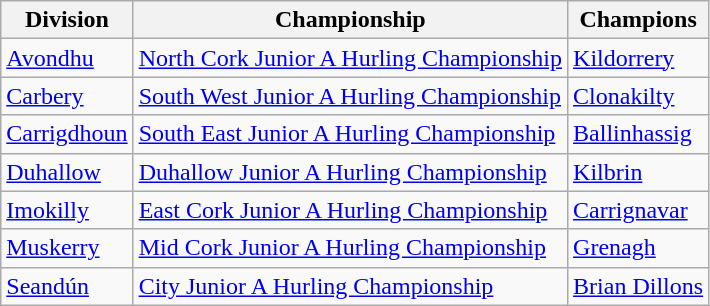<table class="wikitable">
<tr>
<th>Division</th>
<th>Championship</th>
<th>Champions</th>
</tr>
<tr>
<td><a href='#'>Avondhu</a></td>
<td><a href='#'>North Cork Junior A Hurling Championship</a></td>
<td><a href='#'>Kildorrery</a></td>
</tr>
<tr>
<td><a href='#'>Carbery</a></td>
<td><a href='#'>South West Junior A Hurling Championship</a></td>
<td><a href='#'>Clonakilty</a></td>
</tr>
<tr>
<td><a href='#'>Carrigdhoun</a></td>
<td><a href='#'>South East Junior A Hurling Championship</a></td>
<td><a href='#'>Ballinhassig</a></td>
</tr>
<tr>
<td><a href='#'>Duhallow</a></td>
<td><a href='#'>Duhallow Junior A Hurling Championship</a></td>
<td><a href='#'>Kilbrin</a></td>
</tr>
<tr>
<td><a href='#'>Imokilly</a></td>
<td><a href='#'>East Cork Junior A Hurling Championship</a></td>
<td><a href='#'>Carrignavar</a></td>
</tr>
<tr>
<td><a href='#'>Muskerry</a></td>
<td><a href='#'>Mid Cork Junior A Hurling Championship</a></td>
<td><a href='#'>Grenagh</a></td>
</tr>
<tr>
<td><a href='#'>Seandún</a></td>
<td><a href='#'>City Junior A Hurling Championship</a></td>
<td><a href='#'>Brian Dillons</a></td>
</tr>
</table>
